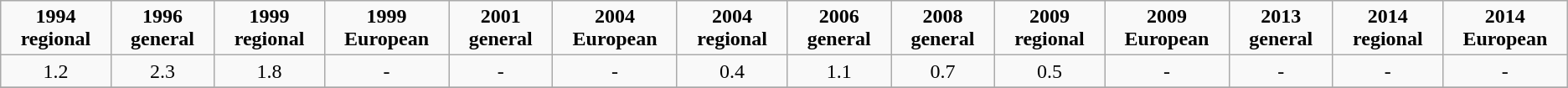<table class="wikitable" style="text-align:center">
<tr>
<td><strong>1994 regional</strong></td>
<td><strong>1996 general</strong></td>
<td><strong>1999 regional</strong></td>
<td><strong>1999 European</strong></td>
<td><strong>2001 general</strong></td>
<td><strong>2004 European</strong></td>
<td><strong>2004 regional</strong></td>
<td><strong>2006 general</strong></td>
<td><strong>2008 general</strong></td>
<td><strong>2009 regional</strong></td>
<td><strong>2009 European</strong></td>
<td><strong>2013 general</strong></td>
<td><strong>2014 regional</strong></td>
<td><strong>2014 European</strong></td>
</tr>
<tr>
<td>1.2</td>
<td>2.3</td>
<td>1.8</td>
<td>-</td>
<td>-</td>
<td>-</td>
<td>0.4</td>
<td>1.1</td>
<td>0.7</td>
<td>0.5</td>
<td>-</td>
<td>-</td>
<td>-</td>
<td>-</td>
</tr>
<tr>
</tr>
</table>
